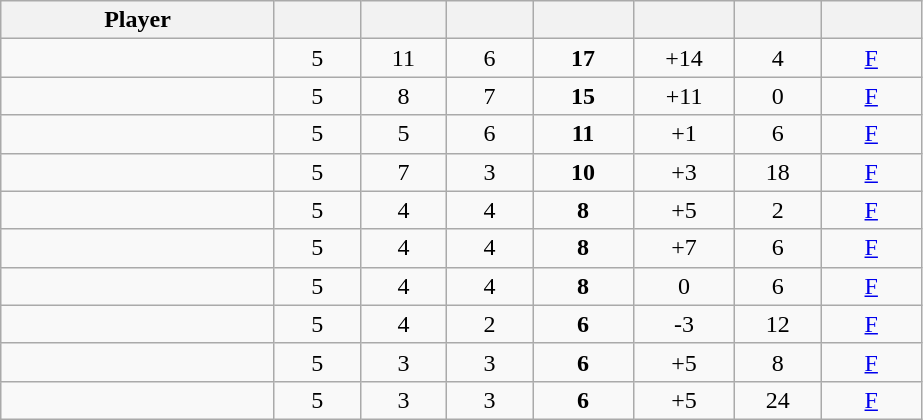<table class="wikitable sortable" style="text-align:center;">
<tr>
<th width="175px">Player</th>
<th width="50px"></th>
<th width="50px"></th>
<th width="50px"></th>
<th width="60px"></th>
<th width="60px"></th>
<th width="50px"></th>
<th width="60px"></th>
</tr>
<tr>
<td align="left"> </td>
<td>5</td>
<td>11</td>
<td>6</td>
<td><strong>17</strong></td>
<td>+14</td>
<td>4</td>
<td><a href='#'>F</a></td>
</tr>
<tr>
<td align="left"> </td>
<td>5</td>
<td>8</td>
<td>7</td>
<td><strong>15</strong></td>
<td>+11</td>
<td>0</td>
<td><a href='#'>F</a></td>
</tr>
<tr>
<td align="left"> </td>
<td>5</td>
<td>5</td>
<td>6</td>
<td><strong>11</strong></td>
<td>+1</td>
<td>6</td>
<td><a href='#'>F</a></td>
</tr>
<tr>
<td align="left"> </td>
<td>5</td>
<td>7</td>
<td>3</td>
<td><strong>10</strong></td>
<td>+3</td>
<td>18</td>
<td><a href='#'>F</a></td>
</tr>
<tr>
<td align="left"> </td>
<td>5</td>
<td>4</td>
<td>4</td>
<td><strong>8</strong></td>
<td>+5</td>
<td>2</td>
<td><a href='#'>F</a></td>
</tr>
<tr>
<td align="left"> </td>
<td>5</td>
<td>4</td>
<td>4</td>
<td><strong>8</strong></td>
<td>+7</td>
<td>6</td>
<td><a href='#'>F</a></td>
</tr>
<tr>
<td align="left"> </td>
<td>5</td>
<td>4</td>
<td>4</td>
<td><strong>8</strong></td>
<td>0</td>
<td>6</td>
<td><a href='#'>F</a></td>
</tr>
<tr>
<td align="left"> </td>
<td>5</td>
<td>4</td>
<td>2</td>
<td><strong>6</strong></td>
<td>-3</td>
<td>12</td>
<td><a href='#'>F</a></td>
</tr>
<tr>
<td align="left"> </td>
<td>5</td>
<td>3</td>
<td>3</td>
<td><strong>6</strong></td>
<td>+5</td>
<td>8</td>
<td><a href='#'>F</a></td>
</tr>
<tr>
<td align="left"> </td>
<td>5</td>
<td>3</td>
<td>3</td>
<td><strong>6</strong></td>
<td>+5</td>
<td>24</td>
<td><a href='#'>F</a></td>
</tr>
</table>
